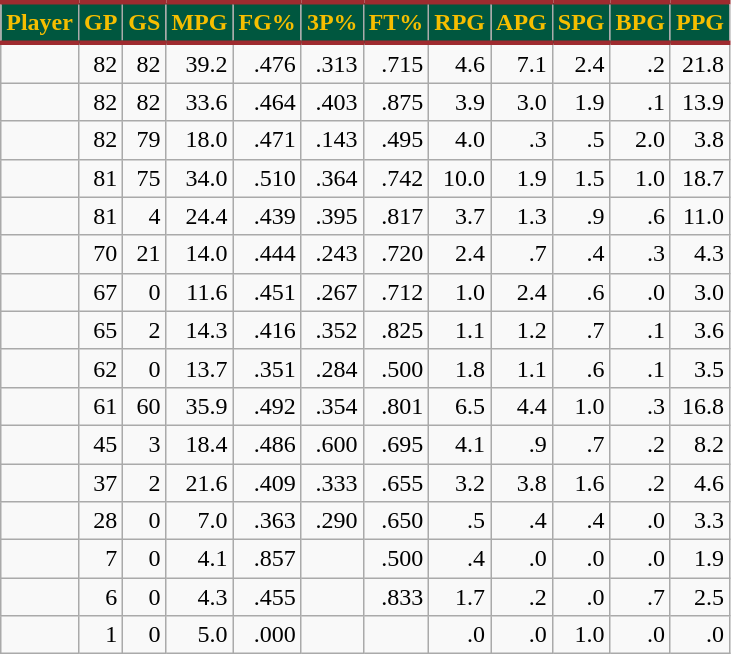<table class="wikitable sortable" style="text-align:right;">
<tr>
<th style="background:#00573F; color:#F6BE00; border-top:#9E2B2F 3px solid; border-bottom:#9E2B2F 3px solid;">Player</th>
<th style="background:#00573F; color:#F6BE00; border-top:#9E2B2F 3px solid; border-bottom:#9E2B2F 3px solid;">GP</th>
<th style="background:#00573F; color:#F6BE00; border-top:#9E2B2F 3px solid; border-bottom:#9E2B2F 3px solid;">GS</th>
<th style="background:#00573F; color:#F6BE00; border-top:#9E2B2F 3px solid; border-bottom:#9E2B2F 3px solid;">MPG</th>
<th style="background:#00573F; color:#F6BE00; border-top:#9E2B2F 3px solid; border-bottom:#9E2B2F 3px solid;">FG%</th>
<th style="background:#00573F; color:#F6BE00; border-top:#9E2B2F 3px solid; border-bottom:#9E2B2F 3px solid;">3P%</th>
<th style="background:#00573F; color:#F6BE00; border-top:#9E2B2F 3px solid; border-bottom:#9E2B2F 3px solid;">FT%</th>
<th style="background:#00573F; color:#F6BE00; border-top:#9E2B2F 3px solid; border-bottom:#9E2B2F 3px solid;">RPG</th>
<th style="background:#00573F; color:#F6BE00; border-top:#9E2B2F 3px solid; border-bottom:#9E2B2F 3px solid;">APG</th>
<th style="background:#00573F; color:#F6BE00; border-top:#9E2B2F 3px solid; border-bottom:#9E2B2F 3px solid;">SPG</th>
<th style="background:#00573F; color:#F6BE00; border-top:#9E2B2F 3px solid; border-bottom:#9E2B2F 3px solid;">BPG</th>
<th style="background:#00573F; color:#F6BE00; border-top:#9E2B2F 3px solid; border-bottom:#9E2B2F 3px solid;">PPG</th>
</tr>
<tr>
<td style="text-align:left;"></td>
<td>82</td>
<td>82</td>
<td>39.2</td>
<td>.476</td>
<td>.313</td>
<td>.715</td>
<td>4.6</td>
<td>7.1</td>
<td>2.4</td>
<td>.2</td>
<td>21.8</td>
</tr>
<tr>
<td style="text-align:left;"></td>
<td>82</td>
<td>82</td>
<td>33.6</td>
<td>.464</td>
<td>.403</td>
<td>.875</td>
<td>3.9</td>
<td>3.0</td>
<td>1.9</td>
<td>.1</td>
<td>13.9</td>
</tr>
<tr>
<td style="text-align:left;"></td>
<td>82</td>
<td>79</td>
<td>18.0</td>
<td>.471</td>
<td>.143</td>
<td>.495</td>
<td>4.0</td>
<td>.3</td>
<td>.5</td>
<td>2.0</td>
<td>3.8</td>
</tr>
<tr>
<td style="text-align:left;"></td>
<td>81</td>
<td>75</td>
<td>34.0</td>
<td>.510</td>
<td>.364</td>
<td>.742</td>
<td>10.0</td>
<td>1.9</td>
<td>1.5</td>
<td>1.0</td>
<td>18.7</td>
</tr>
<tr>
<td style="text-align:left;"></td>
<td>81</td>
<td>4</td>
<td>24.4</td>
<td>.439</td>
<td>.395</td>
<td>.817</td>
<td>3.7</td>
<td>1.3</td>
<td>.9</td>
<td>.6</td>
<td>11.0</td>
</tr>
<tr>
<td style="text-align:left;"></td>
<td>70</td>
<td>21</td>
<td>14.0</td>
<td>.444</td>
<td>.243</td>
<td>.720</td>
<td>2.4</td>
<td>.7</td>
<td>.4</td>
<td>.3</td>
<td>4.3</td>
</tr>
<tr>
<td style="text-align:left;"></td>
<td>67</td>
<td>0</td>
<td>11.6</td>
<td>.451</td>
<td>.267</td>
<td>.712</td>
<td>1.0</td>
<td>2.4</td>
<td>.6</td>
<td>.0</td>
<td>3.0</td>
</tr>
<tr>
<td style="text-align:left;"></td>
<td>65</td>
<td>2</td>
<td>14.3</td>
<td>.416</td>
<td>.352</td>
<td>.825</td>
<td>1.1</td>
<td>1.2</td>
<td>.7</td>
<td>.1</td>
<td>3.6</td>
</tr>
<tr>
<td style="text-align:left;"></td>
<td>62</td>
<td>0</td>
<td>13.7</td>
<td>.351</td>
<td>.284</td>
<td>.500</td>
<td>1.8</td>
<td>1.1</td>
<td>.6</td>
<td>.1</td>
<td>3.5</td>
</tr>
<tr>
<td style="text-align:left;"></td>
<td>61</td>
<td>60</td>
<td>35.9</td>
<td>.492</td>
<td>.354</td>
<td>.801</td>
<td>6.5</td>
<td>4.4</td>
<td>1.0</td>
<td>.3</td>
<td>16.8</td>
</tr>
<tr>
<td style="text-align:left;"></td>
<td>45</td>
<td>3</td>
<td>18.4</td>
<td>.486</td>
<td>.600</td>
<td>.695</td>
<td>4.1</td>
<td>.9</td>
<td>.7</td>
<td>.2</td>
<td>8.2</td>
</tr>
<tr>
<td style="text-align:left;"></td>
<td>37</td>
<td>2</td>
<td>21.6</td>
<td>.409</td>
<td>.333</td>
<td>.655</td>
<td>3.2</td>
<td>3.8</td>
<td>1.6</td>
<td>.2</td>
<td>4.6</td>
</tr>
<tr>
<td style="text-align:left;"></td>
<td>28</td>
<td>0</td>
<td>7.0</td>
<td>.363</td>
<td>.290</td>
<td>.650</td>
<td>.5</td>
<td>.4</td>
<td>.4</td>
<td>.0</td>
<td>3.3</td>
</tr>
<tr>
<td style="text-align:left;"></td>
<td>7</td>
<td>0</td>
<td>4.1</td>
<td>.857</td>
<td></td>
<td>.500</td>
<td>.4</td>
<td>.0</td>
<td>.0</td>
<td>.0</td>
<td>1.9</td>
</tr>
<tr>
<td style="text-align:left;"></td>
<td>6</td>
<td>0</td>
<td>4.3</td>
<td>.455</td>
<td></td>
<td>.833</td>
<td>1.7</td>
<td>.2</td>
<td>.0</td>
<td>.7</td>
<td>2.5</td>
</tr>
<tr>
<td style="text-align:left;"></td>
<td>1</td>
<td>0</td>
<td>5.0</td>
<td>.000</td>
<td></td>
<td></td>
<td>.0</td>
<td>.0</td>
<td>1.0</td>
<td>.0</td>
<td>.0</td>
</tr>
</table>
